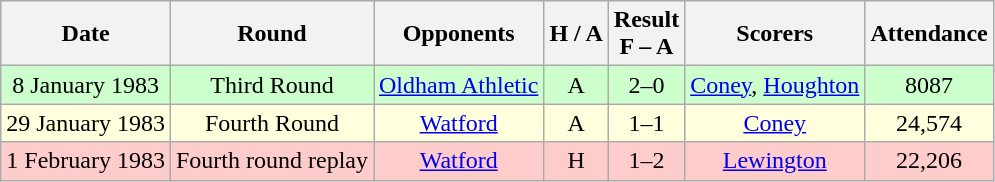<table class="wikitable" style="text-align:center">
<tr>
<th>Date</th>
<th>Round</th>
<th>Opponents</th>
<th>H / A</th>
<th>Result<br>F – A</th>
<th>Scorers</th>
<th>Attendance</th>
</tr>
<tr bgcolor="#ccffcc">
<td>8 January 1983</td>
<td>Third Round</td>
<td><a href='#'>Oldham Athletic</a></td>
<td>A</td>
<td>2–0</td>
<td><a href='#'>Coney</a>, <a href='#'>Houghton</a></td>
<td>8087</td>
</tr>
<tr bgcolor="#ffffdd">
<td>29 January 1983</td>
<td>Fourth Round</td>
<td><a href='#'>Watford</a></td>
<td>A</td>
<td>1–1</td>
<td><a href='#'>Coney</a></td>
<td>24,574</td>
</tr>
<tr bgcolor="#ffcccc">
<td>1 February 1983</td>
<td>Fourth round replay</td>
<td><a href='#'>Watford</a></td>
<td>H</td>
<td>1–2</td>
<td><a href='#'>Lewington</a></td>
<td>22,206</td>
</tr>
</table>
